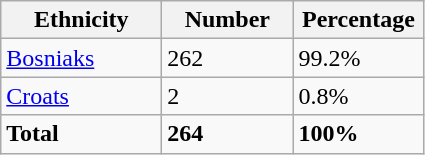<table class="wikitable">
<tr>
<th width="100px">Ethnicity</th>
<th width="80px">Number</th>
<th width="80px">Percentage</th>
</tr>
<tr>
<td><a href='#'>Bosniaks</a></td>
<td>262</td>
<td>99.2%</td>
</tr>
<tr>
<td><a href='#'>Croats</a></td>
<td>2</td>
<td>0.8%</td>
</tr>
<tr>
<td><strong>Total</strong></td>
<td><strong>264</strong></td>
<td><strong>100%</strong></td>
</tr>
</table>
